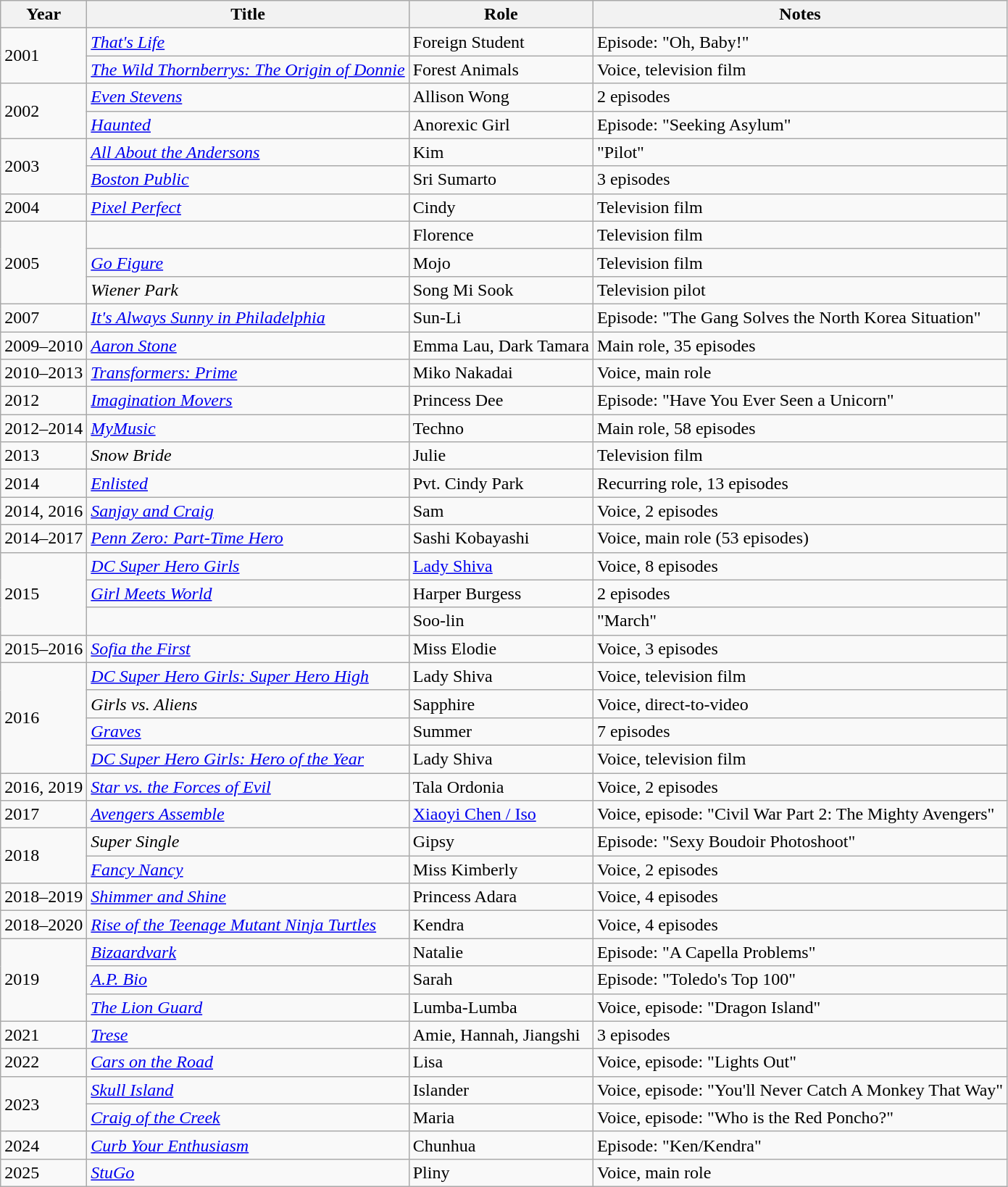<table class="wikitable sortable">
<tr>
<th>Year</th>
<th>Title</th>
<th>Role</th>
<th class="unsortable">Notes</th>
</tr>
<tr>
<td rowspan='2'>2001</td>
<td><em><a href='#'>That's Life</a></em></td>
<td>Foreign Student</td>
<td>Episode: "Oh, Baby!"</td>
</tr>
<tr>
<td><em><a href='#'>The Wild Thornberrys: The Origin of Donnie</a></em></td>
<td>Forest Animals</td>
<td>Voice, television film</td>
</tr>
<tr>
<td rowspan='2'>2002</td>
<td><em><a href='#'>Even Stevens</a></em></td>
<td>Allison Wong</td>
<td>2 episodes</td>
</tr>
<tr>
<td><em><a href='#'>Haunted</a></em></td>
<td>Anorexic Girl</td>
<td>Episode: "Seeking Asylum"</td>
</tr>
<tr>
<td rowspan='2'>2003</td>
<td><em><a href='#'>All About the Andersons</a></em></td>
<td>Kim</td>
<td>"Pilot"</td>
</tr>
<tr>
<td><em><a href='#'>Boston Public</a></em></td>
<td>Sri Sumarto</td>
<td>3 episodes</td>
</tr>
<tr>
<td>2004</td>
<td><em><a href='#'>Pixel Perfect</a></em></td>
<td>Cindy</td>
<td>Television film</td>
</tr>
<tr>
<td rowspan='3'>2005</td>
<td><em></em></td>
<td>Florence</td>
<td>Television film</td>
</tr>
<tr>
<td><em><a href='#'>Go Figure</a></em></td>
<td>Mojo</td>
<td>Television film</td>
</tr>
<tr>
<td><em>Wiener Park</em></td>
<td>Song Mi Sook</td>
<td>Television pilot</td>
</tr>
<tr>
<td>2007</td>
<td><em><a href='#'>It's Always Sunny in Philadelphia</a></em></td>
<td>Sun-Li</td>
<td>Episode: "The Gang Solves the North Korea Situation"</td>
</tr>
<tr>
<td>2009–2010</td>
<td><em><a href='#'>Aaron Stone</a></em></td>
<td>Emma Lau, Dark Tamara</td>
<td>Main role, 35 episodes</td>
</tr>
<tr>
<td>2010–2013</td>
<td><em><a href='#'>Transformers: Prime</a></em></td>
<td>Miko Nakadai</td>
<td>Voice, main role</td>
</tr>
<tr>
<td>2012</td>
<td><em><a href='#'>Imagination Movers</a></em></td>
<td>Princess Dee</td>
<td>Episode: "Have You Ever Seen a Unicorn"</td>
</tr>
<tr>
<td>2012–2014</td>
<td><em><a href='#'>MyMusic</a></em></td>
<td>Techno</td>
<td>Main role, 58 episodes</td>
</tr>
<tr>
<td>2013</td>
<td><em>Snow Bride</em></td>
<td>Julie</td>
<td>Television film</td>
</tr>
<tr>
<td>2014</td>
<td><em><a href='#'>Enlisted</a></em></td>
<td>Pvt. Cindy Park</td>
<td>Recurring role, 13 episodes</td>
</tr>
<tr>
<td>2014, 2016</td>
<td><em><a href='#'>Sanjay and Craig</a></em></td>
<td>Sam</td>
<td>Voice, 2 episodes</td>
</tr>
<tr>
<td>2014–2017</td>
<td><em><a href='#'>Penn Zero: Part-Time Hero</a></em></td>
<td>Sashi Kobayashi</td>
<td>Voice, main role (53 episodes)</td>
</tr>
<tr>
<td rowspan='3'>2015</td>
<td><em><a href='#'>DC Super Hero Girls</a></em></td>
<td><a href='#'>Lady Shiva</a></td>
<td>Voice, 8 episodes</td>
</tr>
<tr>
<td><em><a href='#'>Girl Meets World</a></em></td>
<td>Harper Burgess</td>
<td>2 episodes</td>
</tr>
<tr>
<td><em></em></td>
<td>Soo-lin</td>
<td>"March"</td>
</tr>
<tr>
<td>2015–2016</td>
<td><em><a href='#'>Sofia the First</a></em></td>
<td>Miss Elodie</td>
<td>Voice, 3 episodes</td>
</tr>
<tr>
<td rowspan='4'>2016</td>
<td><em><a href='#'>DC Super Hero Girls: Super Hero High</a></em></td>
<td>Lady Shiva</td>
<td>Voice, television film</td>
</tr>
<tr>
<td><em>Girls vs. Aliens</em></td>
<td>Sapphire</td>
<td>Voice, direct-to-video</td>
</tr>
<tr>
<td><em><a href='#'>Graves</a></em></td>
<td>Summer</td>
<td>7 episodes</td>
</tr>
<tr>
<td><em><a href='#'>DC Super Hero Girls: Hero of the Year</a></em></td>
<td>Lady Shiva</td>
<td>Voice, television film</td>
</tr>
<tr>
<td>2016, 2019</td>
<td><em><a href='#'>Star vs. the Forces of Evil</a></em></td>
<td>Tala Ordonia</td>
<td>Voice, 2 episodes</td>
</tr>
<tr>
<td>2017</td>
<td><em><a href='#'>Avengers Assemble</a></em></td>
<td><a href='#'>Xiaoyi Chen / Iso</a></td>
<td>Voice, episode: "Civil War Part 2: The Mighty Avengers"</td>
</tr>
<tr>
<td rowspan="2">2018</td>
<td><em>Super Single</em></td>
<td>Gipsy</td>
<td>Episode: "Sexy Boudoir Photoshoot"</td>
</tr>
<tr>
<td><em><a href='#'>Fancy Nancy</a></em></td>
<td>Miss Kimberly</td>
<td>Voice, 2 episodes</td>
</tr>
<tr>
<td>2018–2019</td>
<td><em><a href='#'>Shimmer and Shine</a></em></td>
<td>Princess Adara</td>
<td>Voice, 4 episodes</td>
</tr>
<tr>
<td>2018–2020</td>
<td><em><a href='#'>Rise of the Teenage Mutant Ninja Turtles</a></em></td>
<td>Kendra</td>
<td>Voice, 4 episodes</td>
</tr>
<tr>
<td rowspan="3">2019</td>
<td><em><a href='#'>Bizaardvark</a></em></td>
<td>Natalie</td>
<td>Episode: "A Capella Problems"</td>
</tr>
<tr>
<td><em><a href='#'>A.P. Bio</a></em></td>
<td>Sarah</td>
<td>Episode: "Toledo's Top 100"</td>
</tr>
<tr>
<td><em><a href='#'>The Lion Guard</a></em></td>
<td>Lumba-Lumba</td>
<td>Voice, episode: "Dragon Island"</td>
</tr>
<tr>
<td>2021</td>
<td><em><a href='#'>Trese</a></em></td>
<td>Amie, Hannah, Jiangshi</td>
<td>3 episodes</td>
</tr>
<tr>
<td>2022</td>
<td><em><a href='#'>Cars on the Road</a></em></td>
<td>Lisa</td>
<td>Voice, episode: "Lights Out"</td>
</tr>
<tr>
<td rowspan="2">2023</td>
<td><em><a href='#'>Skull Island</a></em></td>
<td>Islander</td>
<td>Voice, episode: "You'll Never Catch A Monkey That Way"</td>
</tr>
<tr>
<td><em><a href='#'>Craig of the Creek</a></em></td>
<td>Maria</td>
<td>Voice, episode: "Who is the Red Poncho?"</td>
</tr>
<tr>
<td>2024</td>
<td><em><a href='#'>Curb Your Enthusiasm</a></em></td>
<td>Chunhua</td>
<td>Episode: "Ken/Kendra"</td>
</tr>
<tr>
<td>2025</td>
<td><em><a href='#'>StuGo</a></em></td>
<td>Pliny</td>
<td>Voice, main role</td>
</tr>
</table>
